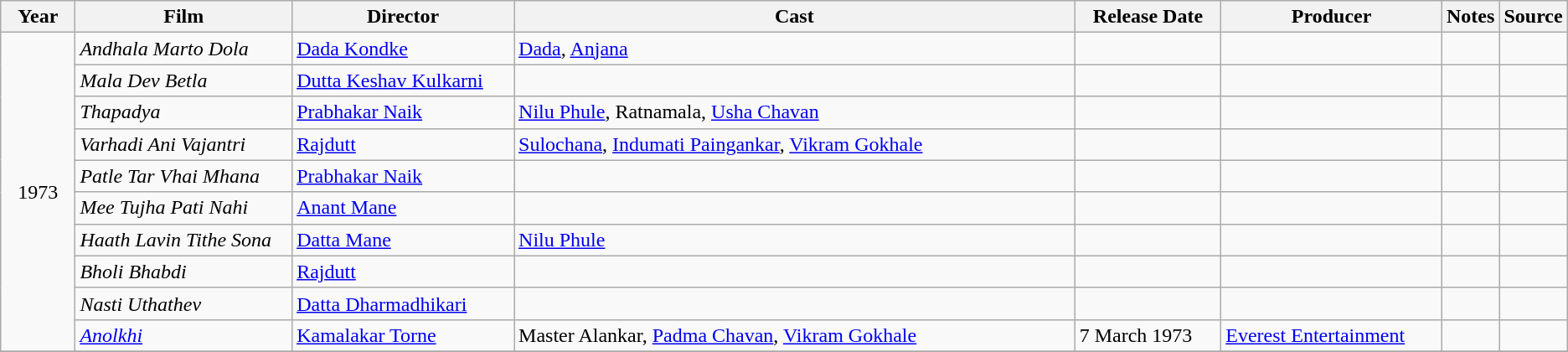<table class ="wikitable sortable collapsible">
<tr>
<th style="width: 05%;">Year</th>
<th style="width: 15%;">Film</th>
<th style="width: 15%;">Director</th>
<th style="width: 40%;" class="unsortable">Cast</th>
<th style="width: 10%;">Release Date</th>
<th style="width: 15%;" class="unsortable">Producer</th>
<th style="width: 15%;" class="unsortable">Notes</th>
<th style="width: 15%;" class="unsortable">Source</th>
</tr>
<tr>
<td rowspan="10" align="center">1973</td>
<td><em>Andhala Marto Dola</em></td>
<td><a href='#'>Dada Kondke</a></td>
<td><a href='#'>Dada</a>, <a href='#'>Anjana</a></td>
<td></td>
<td></td>
<td></td>
<td></td>
</tr>
<tr>
<td><em>Mala Dev Betla</em></td>
<td><a href='#'>Dutta Keshav Kulkarni</a></td>
<td></td>
<td></td>
<td></td>
<td></td>
<td></td>
</tr>
<tr>
<td><em>Thapadya</em></td>
<td><a href='#'>Prabhakar Naik</a></td>
<td><a href='#'>Nilu Phule</a>, Ratnamala, <a href='#'>Usha Chavan</a></td>
<td></td>
<td></td>
<td></td>
<td></td>
</tr>
<tr>
<td><em>Varhadi Ani Vajantri</em></td>
<td><a href='#'>Rajdutt</a></td>
<td><a href='#'>Sulochana</a>, <a href='#'>Indumati Paingankar</a>, <a href='#'>Vikram Gokhale</a></td>
<td></td>
<td></td>
<td></td>
<td></td>
</tr>
<tr>
<td><em>Patle Tar Vhai Mhana</em></td>
<td><a href='#'>Prabhakar Naik</a></td>
<td></td>
<td></td>
<td></td>
<td></td>
<td></td>
</tr>
<tr>
<td><em>Mee Tujha Pati Nahi</em></td>
<td><a href='#'>Anant Mane</a></td>
<td></td>
<td></td>
<td></td>
<td></td>
<td></td>
</tr>
<tr>
<td><em>Haath Lavin Tithe Sona</em></td>
<td><a href='#'>Datta Mane</a></td>
<td><a href='#'>Nilu Phule</a></td>
<td></td>
<td></td>
<td></td>
<td></td>
</tr>
<tr>
<td><em>Bholi Bhabdi</em></td>
<td><a href='#'>Rajdutt</a></td>
<td></td>
<td></td>
<td></td>
<td></td>
<td></td>
</tr>
<tr>
<td><em>Nasti Uthathev</em></td>
<td><a href='#'>Datta Dharmadhikari</a></td>
<td></td>
<td></td>
<td></td>
<td></td>
<td></td>
</tr>
<tr>
<td><em><a href='#'>Anolkhi</a></em></td>
<td><a href='#'>Kamalakar Torne</a></td>
<td>Master Alankar, <a href='#'>Padma Chavan</a>, <a href='#'>Vikram Gokhale</a></td>
<td>7 March 1973</td>
<td><a href='#'>Everest Entertainment</a></td>
<td></td>
<td></td>
</tr>
<tr>
</tr>
</table>
